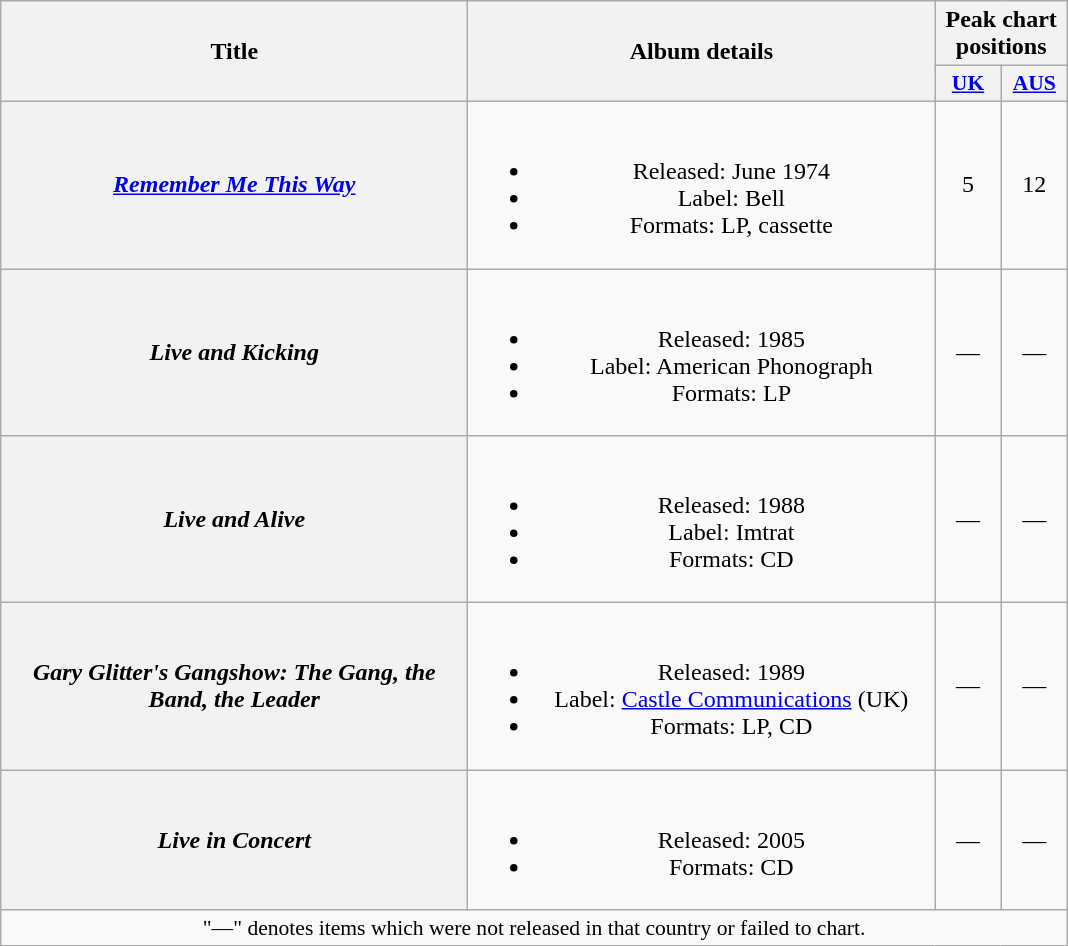<table class="wikitable plainrowheaders" style="text-align:center;">
<tr>
<th scope="col" rowspan="2" style="width:19em;">Title</th>
<th scope="col" rowspan="2" style="width:19em;">Album details</th>
<th scope="col" colspan="2">Peak chart positions</th>
</tr>
<tr>
<th scope="col" style="width:2.6em;font-size:90%;"><a href='#'>UK</a><br></th>
<th scope="col" style="width:2.6em;font-size:90%;"><a href='#'>AUS</a><br></th>
</tr>
<tr>
<th scope="row"><em><a href='#'>Remember Me This Way</a></em></th>
<td><br><ul><li>Released: June 1974</li><li>Label: Bell</li><li>Formats: LP, cassette</li></ul></td>
<td>5</td>
<td>12</td>
</tr>
<tr>
<th scope="row"><em>Live and Kicking</em></th>
<td><br><ul><li>Released: 1985</li><li>Label: American Phonograph</li><li>Formats: LP</li></ul></td>
<td>—</td>
<td>—</td>
</tr>
<tr>
<th scope="row"><em>Live and Alive</em></th>
<td><br><ul><li>Released: 1988</li><li>Label: Imtrat</li><li>Formats: CD</li></ul></td>
<td>—</td>
<td>—</td>
</tr>
<tr>
<th scope="row"><em>Gary Glitter's Gangshow: The Gang, the Band, the Leader</em></th>
<td><br><ul><li>Released: 1989</li><li>Label: <a href='#'>Castle Communications</a> <span>(UK)</span></li><li>Formats: LP, CD</li></ul></td>
<td>—</td>
<td>—</td>
</tr>
<tr>
<th scope="row"><em>Live in Concert</em></th>
<td><br><ul><li>Released: 2005</li><li>Formats: CD</li></ul></td>
<td>—</td>
<td>—</td>
</tr>
<tr>
<td colspan="10" style="font-size:90%">"—" denotes items which were not released in that country or failed to chart.</td>
</tr>
</table>
